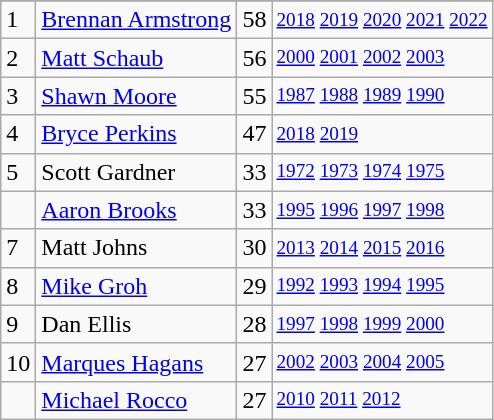<table class="wikitable">
<tr>
</tr>
<tr>
<td>1</td>
<td><a href='#'>Brennan Armstrong</a></td>
<td>58</td>
<td style="font-size:80%;"><a href='#'>2018</a> <a href='#'>2019</a> <a href='#'>2020</a> <a href='#'>2021</a> <a href='#'>2022</a></td>
</tr>
<tr>
<td>2</td>
<td><a href='#'>Matt Schaub</a></td>
<td>56</td>
<td style="font-size:80%;"><a href='#'>2000</a> <a href='#'>2001</a> <a href='#'>2002</a> <a href='#'>2003</a></td>
</tr>
<tr>
<td>3</td>
<td><a href='#'>Shawn Moore</a></td>
<td>55</td>
<td style="font-size:80%;"><a href='#'>1987</a> <a href='#'>1988</a> <a href='#'>1989</a> <a href='#'>1990</a></td>
</tr>
<tr>
<td>4</td>
<td><a href='#'>Bryce Perkins</a></td>
<td>47</td>
<td style="font-size:80%;"><a href='#'>2018</a> <a href='#'>2019</a></td>
</tr>
<tr>
<td>5</td>
<td>Scott Gardner</td>
<td>33</td>
<td style="font-size:80%;"><a href='#'>1972</a> <a href='#'>1973</a> <a href='#'>1974</a> <a href='#'>1975</a></td>
</tr>
<tr>
<td></td>
<td><a href='#'>Aaron Brooks</a></td>
<td>33</td>
<td style="font-size:80%;"><a href='#'>1995</a> <a href='#'>1996</a> <a href='#'>1997</a> <a href='#'>1998</a></td>
</tr>
<tr>
<td>7</td>
<td>Matt Johns</td>
<td>30</td>
<td style="font-size:80%;"><a href='#'>2013</a> <a href='#'>2014</a> <a href='#'>2015</a> <a href='#'>2016</a></td>
</tr>
<tr>
<td>8</td>
<td><a href='#'>Mike Groh</a></td>
<td>29</td>
<td style="font-size:80%;"><a href='#'>1992</a> <a href='#'>1993</a> <a href='#'>1994</a> <a href='#'>1995</a></td>
</tr>
<tr>
<td>9</td>
<td>Dan Ellis</td>
<td>28</td>
<td style="font-size:80%;"><a href='#'>1997</a> <a href='#'>1998</a> <a href='#'>1999</a> <a href='#'>2000</a></td>
</tr>
<tr>
<td>10</td>
<td><a href='#'>Marques Hagans</a></td>
<td>27</td>
<td style="font-size:80%;"><a href='#'>2002</a> <a href='#'>2003</a> <a href='#'>2004</a> <a href='#'>2005</a></td>
</tr>
<tr>
<td></td>
<td><a href='#'>Michael Rocco</a></td>
<td>27</td>
<td style="font-size:80%;"><a href='#'>2010</a> <a href='#'>2011</a> <a href='#'>2012</a></td>
</tr>
</table>
